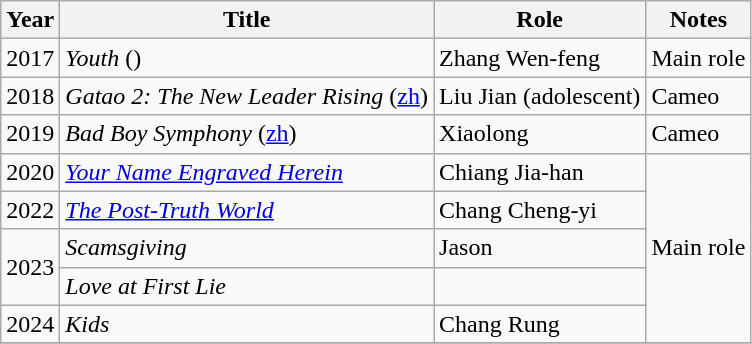<table class="wikitable sortable">
<tr>
<th>Year</th>
<th>Title</th>
<th>Role</th>
<th class="unsortable">Notes</th>
</tr>
<tr>
<td>2017</td>
<td><em>Youth</em> ()</td>
<td>Zhang Wen-feng</td>
<td>Main role</td>
</tr>
<tr>
<td>2018</td>
<td><em>Gatao 2: The New Leader Rising</em> (<a href='#'>zh</a>)</td>
<td>Liu Jian (adolescent)</td>
<td>Cameo</td>
</tr>
<tr>
<td>2019</td>
<td><em>Bad Boy Symphony</em> (<a href='#'>zh</a>)</td>
<td>Xiaolong</td>
<td>Cameo</td>
</tr>
<tr>
<td>2020</td>
<td><em><a href='#'>Your Name Engraved Herein</a></em></td>
<td>Chiang Jia-han</td>
<td rowspan="5">Main role</td>
</tr>
<tr>
<td>2022</td>
<td><em><a href='#'>The Post-Truth World</a></em></td>
<td>Chang Cheng-yi</td>
</tr>
<tr>
<td rowspan="2">2023</td>
<td><em>Scamsgiving</em></td>
<td>Jason</td>
</tr>
<tr>
<td><em>Love at First Lie</em></td>
<td></td>
</tr>
<tr>
<td>2024</td>
<td><em>Kids</em></td>
<td>Chang Rung</td>
</tr>
<tr>
</tr>
</table>
